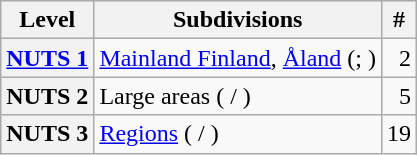<table class="wikitable">
<tr>
<th>Level</th>
<th>Subdivisions</th>
<th>#</th>
</tr>
<tr>
<th><a href='#'>NUTS 1</a></th>
<td><a href='#'>Mainland Finland</a>, <a href='#'>Åland</a> (; )</td>
<td align="right">2</td>
</tr>
<tr>
<th>NUTS 2</th>
<td>Large areas ( / )</td>
<td align="right">5</td>
</tr>
<tr>
<th>NUTS 3</th>
<td><a href='#'>Regions</a> ( / )</td>
<td align="right">19</td>
</tr>
</table>
